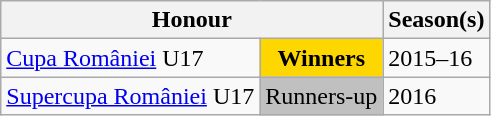<table class="wikitable">
<tr>
<th colspan=2>Honour</th>
<th>Season(s)</th>
</tr>
<tr>
<td><a href='#'>Cupa României</a> U17</td>
<td align=center bgcolor=gold><strong>Winners</strong></td>
<td>2015–16</td>
</tr>
<tr>
<td><a href='#'>Supercupa României</a> U17</td>
<td align=center bgcolor=silver>Runners-up</td>
<td>2016</td>
</tr>
</table>
